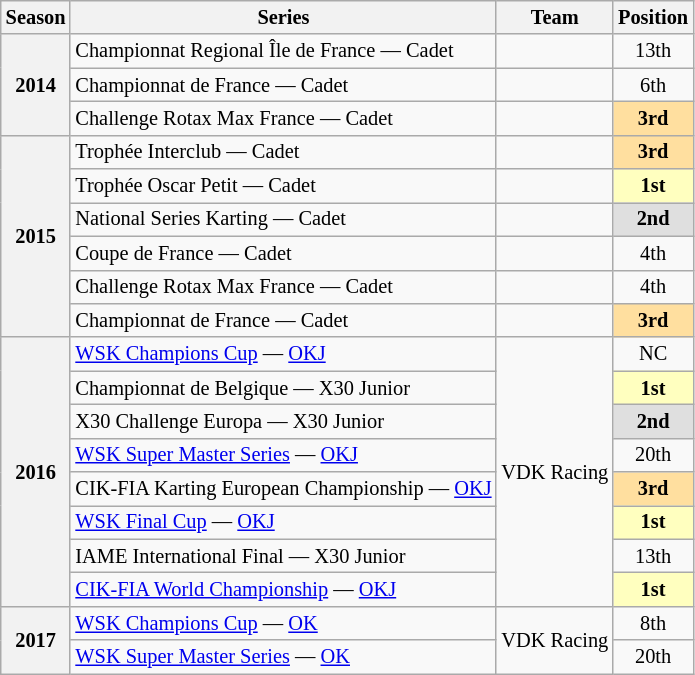<table class="wikitable karting" style="font-size: 85%; text-align:center">
<tr>
<th>Season</th>
<th>Series</th>
<th>Team</th>
<th>Position</th>
</tr>
<tr>
<th rowspan="3">2014</th>
<td align="left">Championnat Regional Île de France — Cadet</td>
<td align="left"></td>
<td>13th</td>
</tr>
<tr>
<td align="left">Championnat de France — Cadet</td>
<td align="left"></td>
<td>6th</td>
</tr>
<tr>
<td align="left">Challenge Rotax Max France — Cadet</td>
<td align="left"></td>
<td style="background:#FFDF9F;"><strong>3rd</strong></td>
</tr>
<tr>
<th rowspan="6">2015</th>
<td align="left">Trophée Interclub — Cadet</td>
<td align="left"></td>
<td style="background:#FFDF9F;"><strong>3rd</strong></td>
</tr>
<tr>
<td align="left">Trophée Oscar Petit — Cadet</td>
<td></td>
<td style="background:#FFFFBF;"><strong>1st</strong></td>
</tr>
<tr>
<td align="left">National Series Karting — Cadet</td>
<td align="left"></td>
<td style="background:#DFDFDF;"><strong>2nd</strong></td>
</tr>
<tr>
<td align="left">Coupe de France — Cadet</td>
<td align="left"></td>
<td>4th</td>
</tr>
<tr>
<td align="left">Challenge Rotax Max France — Cadet</td>
<td align="left"></td>
<td>4th</td>
</tr>
<tr>
<td align="left">Championnat de France — Cadet</td>
<td align="left"></td>
<td style="background:#FFDF9F;"><strong>3rd</strong></td>
</tr>
<tr>
<th rowspan="8">2016</th>
<td align="left"><a href='#'>WSK Champions Cup</a> — <a href='#'>OKJ</a></td>
<td rowspan="8"  align="left">VDK Racing</td>
<td>NC</td>
</tr>
<tr>
<td align="left">Championnat de Belgique — X30 Junior</td>
<td style="background:#FFFFBF;"><strong>1st</strong></td>
</tr>
<tr>
<td align="left">X30 Challenge Europa — X30 Junior</td>
<td style="background:#DFDFDF;"><strong>2nd</strong></td>
</tr>
<tr>
<td align="left"><a href='#'>WSK Super Master Series</a> — <a href='#'>OKJ</a></td>
<td>20th</td>
</tr>
<tr>
<td align="left">CIK-FIA Karting European Championship — <a href='#'>OKJ</a></td>
<td style="background:#FFDF9F;"><strong>3rd</strong></td>
</tr>
<tr>
<td align="left"><a href='#'>WSK Final Cup</a> — <a href='#'>OKJ</a></td>
<td style="background:#FFFFBF;"><strong>1st</strong></td>
</tr>
<tr>
<td align="left">IAME International Final — X30 Junior</td>
<td>13th</td>
</tr>
<tr>
<td align="left"><a href='#'>CIK-FIA World Championship</a> — <a href='#'>OKJ</a></td>
<td style="background:#FFFFBF;"><strong>1st</strong></td>
</tr>
<tr>
<th rowspan="2">2017</th>
<td align="left"><a href='#'>WSK Champions Cup</a> — <a href='#'>OK</a></td>
<td rowspan="2"  align="left">VDK Racing</td>
<td>8th</td>
</tr>
<tr>
<td align="left"><a href='#'>WSK Super Master Series</a> — <a href='#'>OK</a></td>
<td>20th</td>
</tr>
</table>
